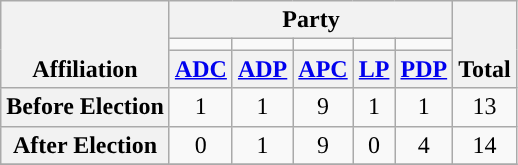<table class=wikitable style="text-align:center">
<tr style="vertical-align:bottom;">
<th rowspan=3>Affiliation</th>
<th colspan="5">Party</th>
<th rowspan=3>Total</th>
</tr>
<tr>
<td style="background-color:"></td>
<td style="background-color:"></td>
<td style="background-color:"></td>
<td style="background-color:"></td>
<td style="background-color:"></td>
</tr>
<tr>
<th><a href='#'>ADC</a></th>
<th><a href='#'>ADP</a></th>
<th><a href='#'>APC</a></th>
<th><a href='#'>LP</a></th>
<th><a href='#'>PDP</a></th>
</tr>
<tr>
<th>Before Election</th>
<td>1</td>
<td>1</td>
<td>9</td>
<td>1</td>
<td>1</td>
<td>13</td>
</tr>
<tr>
<th>After Election</th>
<td>0</td>
<td>1</td>
<td>9</td>
<td>0</td>
<td>4</td>
<td>14</td>
</tr>
<tr>
</tr>
</table>
